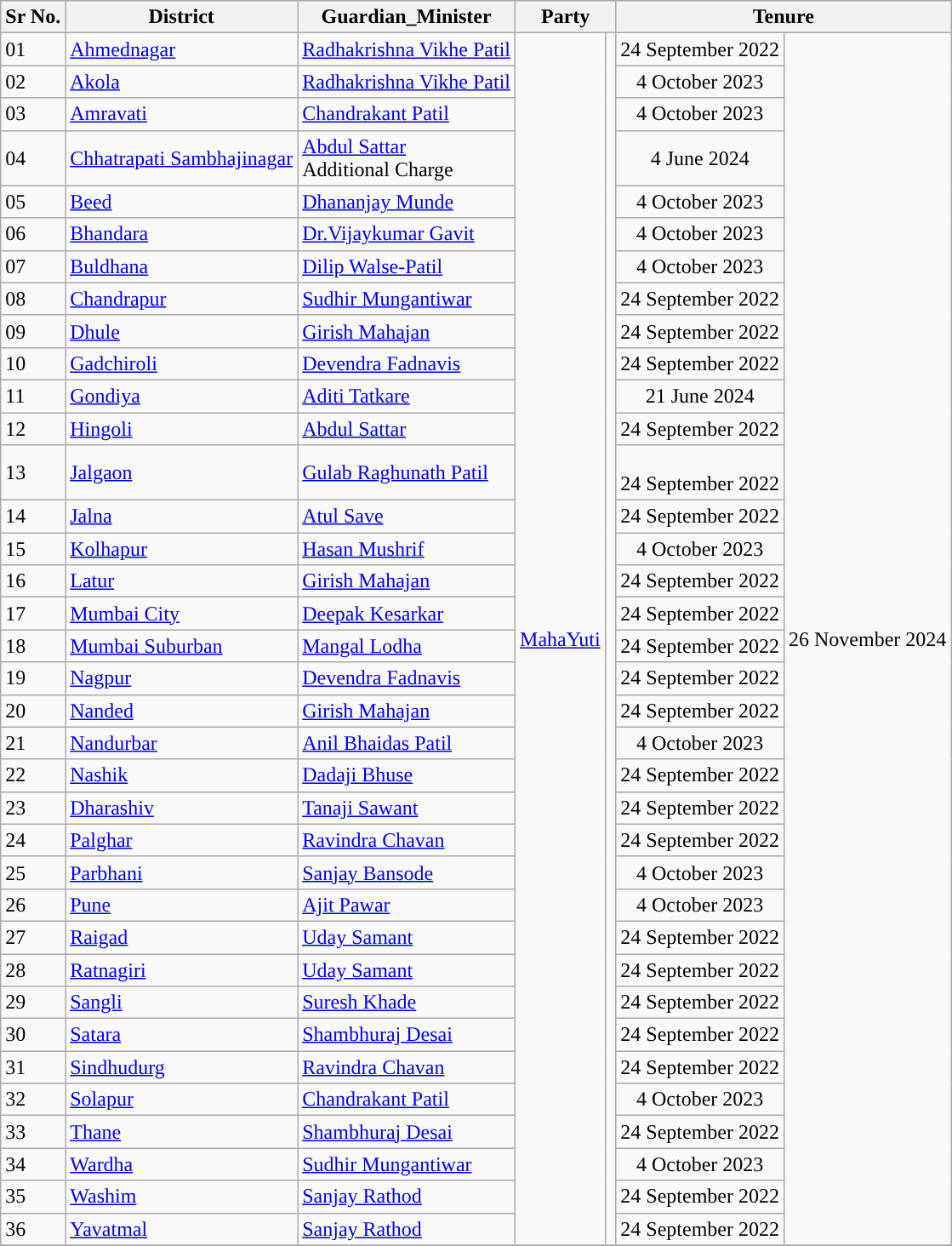<table class="wikitable">
<tr>
<th>Sr No.</th>
<th>District</th>
<th>Guardian_Minister</th>
<th colspan="2" scope="col">Party</th>
<th colspan="2" scope="col">Tenure</th>
</tr>
<tr>
<td>01</td>
<td><a href='#'>Ahmednagar</a></td>
<td><a href='#'>Radhakrishna Vikhe Patil</a></td>
<td rowspan=36><a href='#'>MahaYuti</a></td>
<td rowspan=36 style="width:1px; background-color: "></td>
<td style="text-align:center;">24 September 2022</td>
<td rowspan="36" style="text-align:center;">26 November 2024</td>
</tr>
<tr>
<td>02</td>
<td><a href='#'>Akola</a></td>
<td><a href='#'>Radhakrishna Vikhe Patil</a></td>
<td style="text-align:center;">4 October 2023</td>
</tr>
<tr>
<td>03</td>
<td><a href='#'>Amravati</a></td>
<td><a href='#'>Chandrakant Patil</a></td>
<td style="text-align:center;">4 October 2023</td>
</tr>
<tr>
<td>04</td>
<td><a href='#'>Chhatrapati Sambhajinagar</a></td>
<td><a href='#'>Abdul Sattar</a><br>Additional Charge</td>
<td style="text-align:center;">4 June 2024</td>
</tr>
<tr>
<td>05</td>
<td><a href='#'>Beed</a></td>
<td><a href='#'>Dhananjay Munde</a></td>
<td style="text-align:center;">4 October 2023</td>
</tr>
<tr>
<td>06</td>
<td><a href='#'>Bhandara</a></td>
<td><a href='#'>Dr.Vijaykumar Gavit</a></td>
<td style="text-align:center;">4 October 2023</td>
</tr>
<tr>
<td>07</td>
<td><a href='#'>Buldhana</a></td>
<td><a href='#'>Dilip Walse-Patil</a></td>
<td style="text-align:center;">4 October 2023</td>
</tr>
<tr>
<td>08</td>
<td><a href='#'>Chandrapur</a></td>
<td><a href='#'>Sudhir Mungantiwar</a></td>
<td style="text-align:center;">24 September 2022</td>
</tr>
<tr>
<td>09</td>
<td><a href='#'>Dhule</a></td>
<td><a href='#'>Girish Mahajan</a></td>
<td style="text-align:center;">24 September 2022</td>
</tr>
<tr>
<td>10</td>
<td><a href='#'>Gadchiroli</a></td>
<td><a href='#'>Devendra Fadnavis</a><br></td>
<td style="text-align:center;">24 September 2022</td>
</tr>
<tr>
<td>11</td>
<td><a href='#'>Gondiya</a></td>
<td><a href='#'>Aditi Tatkare</a></td>
<td style="text-align:center;">21 June 2024</td>
</tr>
<tr>
<td>12</td>
<td><a href='#'>Hingoli</a></td>
<td><a href='#'>Abdul Sattar</a></td>
<td style="text-align:center;">24 September 2022</td>
</tr>
<tr>
<td>13</td>
<td><a href='#'>Jalgaon</a></td>
<td><a href='#'>Gulab Raghunath Patil</a></td>
<td style="text-align:center;"><br>24 September 2022</td>
</tr>
<tr>
<td>14</td>
<td><a href='#'>Jalna</a></td>
<td><a href='#'>Atul Save</a></td>
<td style="text-align:center;">24 September 2022</td>
</tr>
<tr>
<td>15</td>
<td><a href='#'>Kolhapur</a></td>
<td><a href='#'>Hasan Mushrif</a></td>
<td style="text-align:center;">4 October 2023</td>
</tr>
<tr>
<td>16</td>
<td><a href='#'>Latur</a></td>
<td><a href='#'>Girish Mahajan</a></td>
<td style="text-align:center;">24 September 2022</td>
</tr>
<tr>
<td>17</td>
<td><a href='#'>Mumbai City</a></td>
<td><a href='#'>Deepak Kesarkar</a></td>
<td style="text-align:center;">24 September 2022</td>
</tr>
<tr>
<td>18</td>
<td><a href='#'>Mumbai Suburban</a></td>
<td><a href='#'>Mangal Lodha</a></td>
<td style="text-align:center;">24 September 2022</td>
</tr>
<tr>
<td>19</td>
<td><a href='#'>Nagpur</a></td>
<td><a href='#'>Devendra Fadnavis</a><br></td>
<td style="text-align:center;">24 September 2022</td>
</tr>
<tr>
<td>20</td>
<td><a href='#'>Nanded</a></td>
<td><a href='#'>Girish Mahajan</a></td>
<td style="text-align:center;">24 September 2022</td>
</tr>
<tr>
<td>21</td>
<td><a href='#'>Nandurbar</a></td>
<td><a href='#'>Anil Bhaidas Patil</a></td>
<td style="text-align:center;">4 October 2023</td>
</tr>
<tr>
<td>22</td>
<td><a href='#'>Nashik</a></td>
<td><a href='#'>Dadaji Bhuse</a></td>
<td style="text-align:center;">24 September 2022</td>
</tr>
<tr>
<td>23</td>
<td><a href='#'>Dharashiv</a></td>
<td><a href='#'>Tanaji Sawant</a></td>
<td style="text-align:center;">24 September 2022</td>
</tr>
<tr>
<td>24</td>
<td><a href='#'>Palghar</a></td>
<td><a href='#'>Ravindra Chavan</a></td>
<td style="text-align:center;">24 September 2022</td>
</tr>
<tr>
<td>25</td>
<td><a href='#'>Parbhani</a></td>
<td><a href='#'>Sanjay Bansode</a></td>
<td style="text-align:center;">4 October 2023</td>
</tr>
<tr>
<td>26</td>
<td><a href='#'>Pune</a></td>
<td><a href='#'>Ajit Pawar</a><br></td>
<td style="text-align:center;">4 October 2023</td>
</tr>
<tr>
<td>27</td>
<td><a href='#'>Raigad</a></td>
<td><a href='#'>Uday Samant</a></td>
<td style="text-align:center;">24 September 2022</td>
</tr>
<tr>
<td>28</td>
<td><a href='#'>Ratnagiri</a></td>
<td><a href='#'>Uday Samant</a></td>
<td style="text-align:center;">24 September 2022</td>
</tr>
<tr>
<td>29</td>
<td><a href='#'>Sangli</a></td>
<td><a href='#'>Suresh Khade</a></td>
<td style="text-align:center;">24 September 2022</td>
</tr>
<tr>
<td>30</td>
<td><a href='#'>Satara</a></td>
<td><a href='#'>Shambhuraj Desai</a></td>
<td style="text-align:center;">24 September 2022</td>
</tr>
<tr>
<td>31</td>
<td><a href='#'>Sindhudurg</a></td>
<td><a href='#'>Ravindra Chavan</a></td>
<td style="text-align:center;">24 September 2022</td>
</tr>
<tr>
<td>32</td>
<td><a href='#'>Solapur</a></td>
<td><a href='#'>Chandrakant Patil</a></td>
<td style="text-align:center;">4 October 2023</td>
</tr>
<tr>
<td>33</td>
<td><a href='#'>Thane</a></td>
<td><a href='#'>Shambhuraj Desai</a></td>
<td style="text-align:center;">24 September 2022</td>
</tr>
<tr>
<td>34</td>
<td><a href='#'>Wardha</a></td>
<td><a href='#'>Sudhir Mungantiwar</a></td>
<td style="text-align:center;">4 October 2023</td>
</tr>
<tr>
<td>35</td>
<td><a href='#'>Washim</a></td>
<td><a href='#'>Sanjay Rathod</a></td>
<td style="text-align:center;">24 September 2022</td>
</tr>
<tr>
<td>36</td>
<td><a href='#'>Yavatmal</a></td>
<td><a href='#'>Sanjay Rathod</a></td>
<td style="text-align:center;">24 September 2022</td>
</tr>
<tr>
</tr>
</table>
